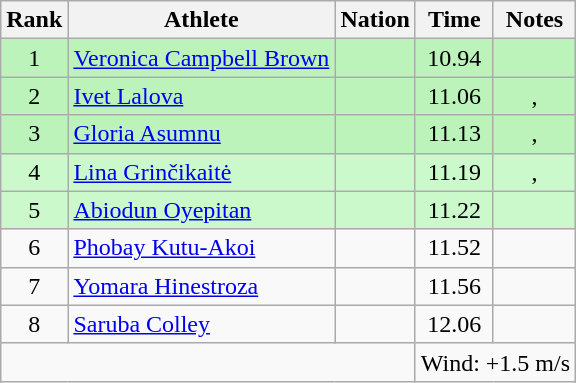<table class="wikitable sortable" style="text-align:center">
<tr>
<th>Rank</th>
<th>Athlete</th>
<th>Nation</th>
<th>Time</th>
<th>Notes</th>
</tr>
<tr bgcolor=#bbf3bb>
<td>1</td>
<td align=left><a href='#'>Veronica Campbell Brown</a></td>
<td align=left></td>
<td>10.94</td>
<td></td>
</tr>
<tr bgcolor=#bbf3bb>
<td>2</td>
<td align=left><a href='#'>Ivet Lalova</a></td>
<td align=left></td>
<td>11.06</td>
<td>, <strong></strong></td>
</tr>
<tr bgcolor=#bbf3bb>
<td>3</td>
<td align=left><a href='#'>Gloria Asumnu</a></td>
<td align=left></td>
<td>11.13</td>
<td>, <strong></strong></td>
</tr>
<tr bgcolor=#ccf9cc>
<td>4</td>
<td align=left><a href='#'>Lina Grinčikaitė</a></td>
<td align=left></td>
<td>11.19</td>
<td>, <strong></strong></td>
</tr>
<tr bgcolor=#ccf9cc>
<td>5</td>
<td align=left><a href='#'>Abiodun Oyepitan</a></td>
<td align=left></td>
<td>11.22</td>
<td></td>
</tr>
<tr>
<td>6</td>
<td align=left><a href='#'>Phobay Kutu-Akoi</a></td>
<td align=left></td>
<td>11.52</td>
<td></td>
</tr>
<tr>
<td>7</td>
<td align=left><a href='#'>Yomara Hinestroza</a></td>
<td align=left></td>
<td>11.56</td>
<td><strong></strong></td>
</tr>
<tr>
<td>8</td>
<td align=left><a href='#'>Saruba Colley</a></td>
<td align=left></td>
<td>12.06</td>
<td><strong></strong></td>
</tr>
<tr class="sortbottom">
<td colspan=3></td>
<td colspan="2" style="text-align:left;">Wind: +1.5 m/s</td>
</tr>
</table>
